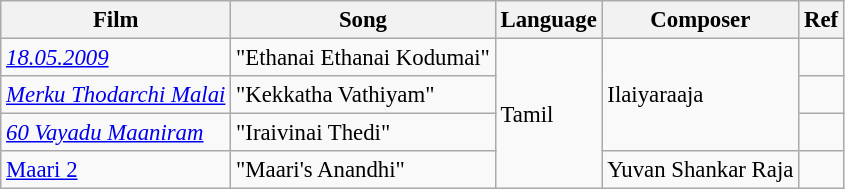<table class="wikitable sortable" style="font-size:95%;">
<tr>
<th>Film</th>
<th>Song</th>
<th>Language</th>
<th>Composer</th>
<th>Ref</th>
</tr>
<tr>
<td><em><a href='#'>18.05.2009</a></em></td>
<td>"Ethanai Ethanai Kodumai"</td>
<td rowspan="4">Tamil</td>
<td rowspan="3">Ilaiyaraaja</td>
<td></td>
</tr>
<tr>
<td><a href='#'><em>Merku Thodarchi Malai</em></a></td>
<td>"Kekkatha Vathiyam"</td>
<td></td>
</tr>
<tr>
<td><a href='#'><em>60 Vayadu Maaniram</em></a></td>
<td>"Iraivinai Thedi"</td>
<td></td>
</tr>
<tr>
<td><a href='#'>Maari 2</a></td>
<td>"Maari's Anandhi"</td>
<td>Yuvan Shankar Raja</td>
<td></td>
</tr>
</table>
